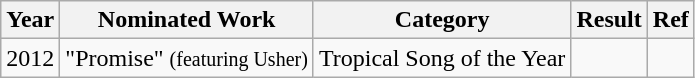<table class="wikitable">
<tr>
<th>Year</th>
<th>Nominated Work</th>
<th>Category</th>
<th>Result</th>
<th>Ref</th>
</tr>
<tr>
<td align="center">2012</td>
<td>"Promise" <small>(featuring Usher)</small></td>
<td>Tropical Song of the Year</td>
<td></td>
<td align="center"></td>
</tr>
</table>
